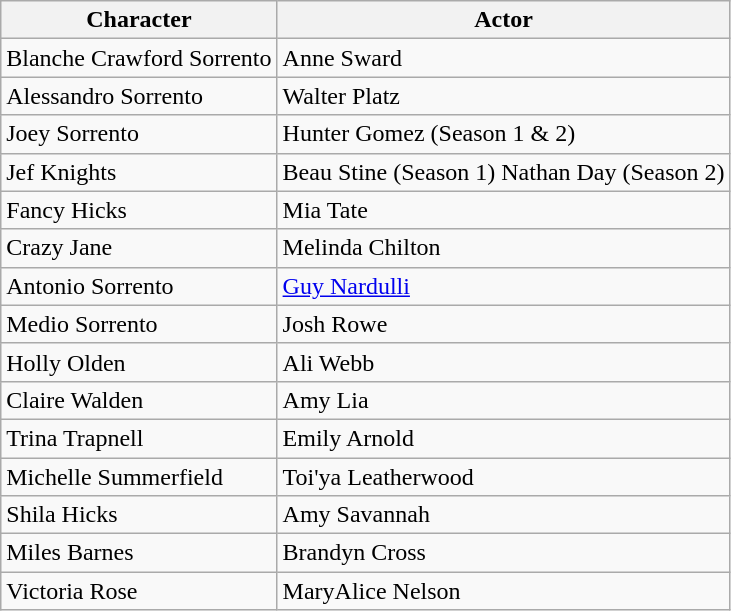<table class="wikitable">
<tr>
<th>Character</th>
<th>Actor</th>
</tr>
<tr>
<td>Blanche Crawford Sorrento</td>
<td>Anne Sward</td>
</tr>
<tr>
<td>Alessandro Sorrento</td>
<td>Walter Platz</td>
</tr>
<tr>
<td>Joey Sorrento</td>
<td>Hunter Gomez (Season 1 & 2)</td>
</tr>
<tr>
<td>Jef Knights</td>
<td>Beau Stine (Season 1) Nathan Day (Season 2)</td>
</tr>
<tr>
<td>Fancy Hicks</td>
<td>Mia Tate</td>
</tr>
<tr>
<td>Crazy Jane</td>
<td>Melinda Chilton</td>
</tr>
<tr>
<td>Antonio Sorrento</td>
<td><a href='#'>Guy Nardulli</a></td>
</tr>
<tr>
<td>Medio Sorrento</td>
<td>Josh Rowe</td>
</tr>
<tr>
<td>Holly Olden</td>
<td>Ali Webb</td>
</tr>
<tr>
<td>Claire Walden</td>
<td>Amy Lia</td>
</tr>
<tr>
<td>Trina Trapnell</td>
<td>Emily Arnold</td>
</tr>
<tr>
<td>Michelle Summerfield</td>
<td>Toi'ya Leatherwood</td>
</tr>
<tr>
<td>Shila Hicks</td>
<td>Amy Savannah</td>
</tr>
<tr>
<td>Miles Barnes</td>
<td>Brandyn Cross</td>
</tr>
<tr>
<td>Victoria Rose</td>
<td>MaryAlice Nelson</td>
</tr>
</table>
